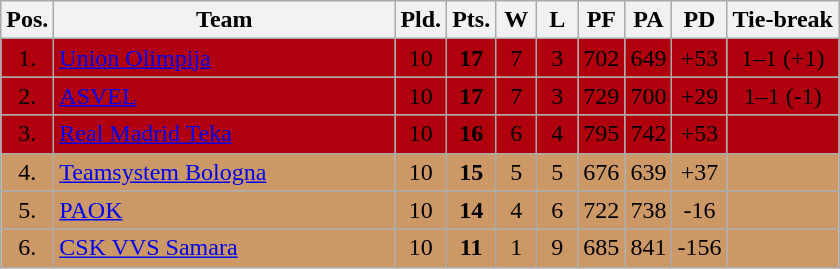<table class="wikitable" style="text-align:center">
<tr>
<th width=15>Pos.</th>
<th width=220>Team</th>
<th width=20>Pld.</th>
<th width=20>Pts.</th>
<th width=20>W</th>
<th width=20>L</th>
<th width=20>PF</th>
<th width=20>PA</th>
<th width=20>PD</th>
<th>Tie-break</th>
</tr>
<tr bgcolor="bronze">
<td>1.</td>
<td align=left> <a href='#'>Union Olimpija</a></td>
<td>10</td>
<td><strong>17</strong></td>
<td>7</td>
<td>3</td>
<td>702</td>
<td>649</td>
<td>+53</td>
<td>1–1 (+1)</td>
</tr>
<tr bgcolor="bronze">
<td>2.</td>
<td align=left> <a href='#'>ASVEL</a></td>
<td>10</td>
<td><strong>17</strong></td>
<td>7</td>
<td>3</td>
<td>729</td>
<td>700</td>
<td>+29</td>
<td>1–1 (-1)</td>
</tr>
<tr bgcolor="bronze">
<td>3.</td>
<td align=left> <a href='#'>Real Madrid Teka</a></td>
<td>10</td>
<td><strong>16</strong></td>
<td>6</td>
<td>4</td>
<td>795</td>
<td>742</td>
<td>+53</td>
<td></td>
</tr>
<tr bgcolor=cc9966>
<td>4.</td>
<td align=left> <a href='#'>Teamsystem Bologna</a></td>
<td>10</td>
<td><strong>15</strong></td>
<td>5</td>
<td>5</td>
<td>676</td>
<td>639</td>
<td>+37</td>
<td></td>
</tr>
<tr bgcolor=cc9966>
<td>5.</td>
<td align=left> <a href='#'>PAOK</a></td>
<td>10</td>
<td><strong>14</strong></td>
<td>4</td>
<td>6</td>
<td>722</td>
<td>738</td>
<td>-16</td>
<td></td>
</tr>
<tr bgcolor=cc9966>
<td>6.</td>
<td align=left> <a href='#'>CSK VVS Samara</a></td>
<td>10</td>
<td><strong>11</strong></td>
<td>1</td>
<td>9</td>
<td>685</td>
<td>841</td>
<td>-156</td>
<td></td>
</tr>
</table>
